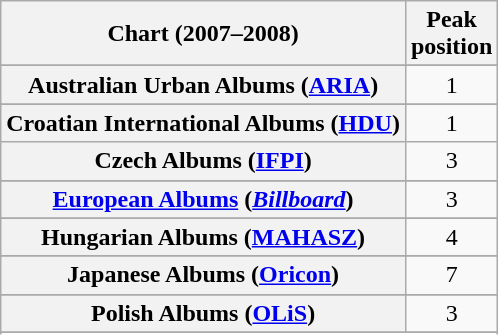<table class="wikitable plainrowheaders sortable" style="text-align:center;">
<tr>
<th scope="col">Chart (2007–2008)</th>
<th scope="col">Peak<br>position</th>
</tr>
<tr>
</tr>
<tr>
<th scope="row">Australian Urban Albums (<a href='#'>ARIA</a>)</th>
<td>1</td>
</tr>
<tr>
</tr>
<tr>
</tr>
<tr>
</tr>
<tr>
</tr>
<tr>
<th scope="row">Croatian International Albums (<a href='#'>HDU</a>)</th>
<td>1</td>
</tr>
<tr>
<th scope="row">Czech Albums (<a href='#'>IFPI</a>)</th>
<td>3</td>
</tr>
<tr>
</tr>
<tr>
</tr>
<tr>
<th scope="row"><a href='#'>European Albums</a> (<em><a href='#'>Billboard</a></em>)</th>
<td>3</td>
</tr>
<tr>
</tr>
<tr>
</tr>
<tr>
</tr>
<tr>
<th scope="row">Hungarian Albums (<a href='#'>MAHASZ</a>)</th>
<td>4</td>
</tr>
<tr>
</tr>
<tr>
</tr>
<tr>
<th scope="row">Japanese Albums (<a href='#'>Oricon</a>)</th>
<td>7</td>
</tr>
<tr>
</tr>
<tr>
</tr>
<tr>
</tr>
<tr>
<th scope="row">Polish Albums (<a href='#'>OLiS</a>)</th>
<td>3</td>
</tr>
<tr>
</tr>
<tr>
</tr>
<tr>
</tr>
<tr>
</tr>
<tr>
</tr>
<tr>
</tr>
<tr>
</tr>
<tr>
</tr>
<tr>
</tr>
</table>
